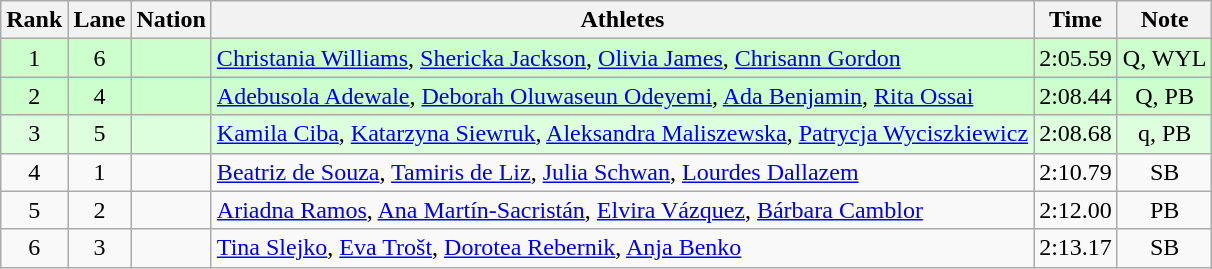<table class="wikitable sortable" style="text-align:center">
<tr>
<th>Rank</th>
<th>Lane</th>
<th>Nation</th>
<th>Athletes</th>
<th>Time</th>
<th>Note</th>
</tr>
<tr bgcolor=ccffcc>
<td>1</td>
<td>6</td>
<td align=left></td>
<td align=left><a href='#'>Christania Williams</a>, <a href='#'>Shericka Jackson</a>, <a href='#'>Olivia James</a>, <a href='#'>Chrisann Gordon</a></td>
<td>2:05.59</td>
<td>Q, WYL</td>
</tr>
<tr bgcolor=ccffcc>
<td>2</td>
<td>4</td>
<td align=left></td>
<td align=left><a href='#'>Adebusola Adewale</a>, <a href='#'>Deborah Oluwaseun Odeyemi</a>, <a href='#'>Ada Benjamin</a>, <a href='#'>Rita Ossai</a></td>
<td>2:08.44</td>
<td>Q, PB</td>
</tr>
<tr bgcolor=ddffdd>
<td>3</td>
<td>5</td>
<td align=left></td>
<td align=left><a href='#'>Kamila Ciba</a>, <a href='#'>Katarzyna Siewruk</a>, <a href='#'>Aleksandra Maliszewska</a>, <a href='#'>Patrycja Wyciszkiewicz</a></td>
<td>2:08.68</td>
<td>q, PB</td>
</tr>
<tr>
<td>4</td>
<td>1</td>
<td align=left></td>
<td align=left><a href='#'>Beatriz de Souza</a>, <a href='#'>Tamiris de Liz</a>, <a href='#'>Julia Schwan</a>, <a href='#'>Lourdes Dallazem</a></td>
<td>2:10.79</td>
<td>SB</td>
</tr>
<tr>
<td>5</td>
<td>2</td>
<td align=left></td>
<td align=left><a href='#'>Ariadna Ramos</a>, <a href='#'>Ana Martín-Sacristán</a>, <a href='#'>Elvira Vázquez</a>, <a href='#'>Bárbara Camblor</a></td>
<td>2:12.00</td>
<td>PB</td>
</tr>
<tr>
<td>6</td>
<td>3</td>
<td align=left></td>
<td align=left><a href='#'>Tina Slejko</a>, <a href='#'>Eva Trošt</a>, <a href='#'>Dorotea Rebernik</a>, <a href='#'>Anja Benko</a></td>
<td>2:13.17</td>
<td>SB</td>
</tr>
</table>
